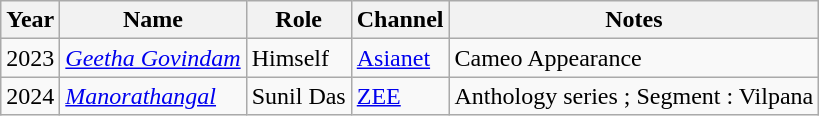<table class="wikitable sortable">
<tr>
<th>Year</th>
<th>Name</th>
<th>Role</th>
<th>Channel</th>
<th>Notes</th>
</tr>
<tr>
<td>2023</td>
<td><em><a href='#'>Geetha Govindam</a></em></td>
<td>Himself</td>
<td><a href='#'>Asianet</a></td>
<td>Cameo Appearance</td>
</tr>
<tr>
<td>2024</td>
<td><em><a href='#'>Manorathangal</a></em></td>
<td>Sunil Das</td>
<td><a href='#'>ZEE</a></td>
<td>Anthology series ; Segment : Vilpana </td>
</tr>
</table>
